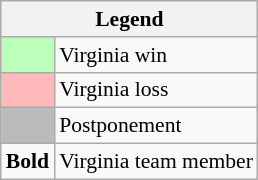<table class="wikitable" style="font-size:90%">
<tr>
<th colspan="2">Legend</th>
</tr>
<tr>
<td bgcolor="#bbffbb"> </td>
<td>Virginia win</td>
</tr>
<tr>
<td bgcolor="#ffbbbb"> </td>
<td>Virginia loss</td>
</tr>
<tr>
<td bgcolor="#bbbbbb"> </td>
<td>Postponement</td>
</tr>
<tr>
<td><strong>Bold</strong></td>
<td>Virginia team member</td>
</tr>
</table>
